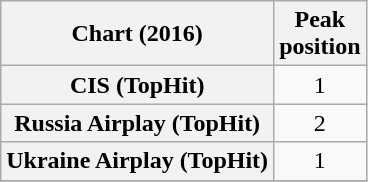<table class="wikitable sortable plainrowheaders" style="text-align:center">
<tr>
<th scope="col">Chart (2016)</th>
<th scope="col">Peak<br>position</th>
</tr>
<tr>
<th scope="row">CIS (TopHit)</th>
<td>1</td>
</tr>
<tr>
<th scope="row">Russia Airplay (TopHit)</th>
<td>2</td>
</tr>
<tr>
<th scope="row">Ukraine Airplay (TopHit)</th>
<td>1</td>
</tr>
<tr>
</tr>
</table>
